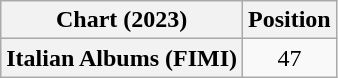<table class="wikitable plainrowheaders" style="text-align:center">
<tr>
<th scope="col">Chart (2023)</th>
<th scope="col">Position</th>
</tr>
<tr>
<th scope="row">Italian Albums (FIMI)</th>
<td>47</td>
</tr>
</table>
